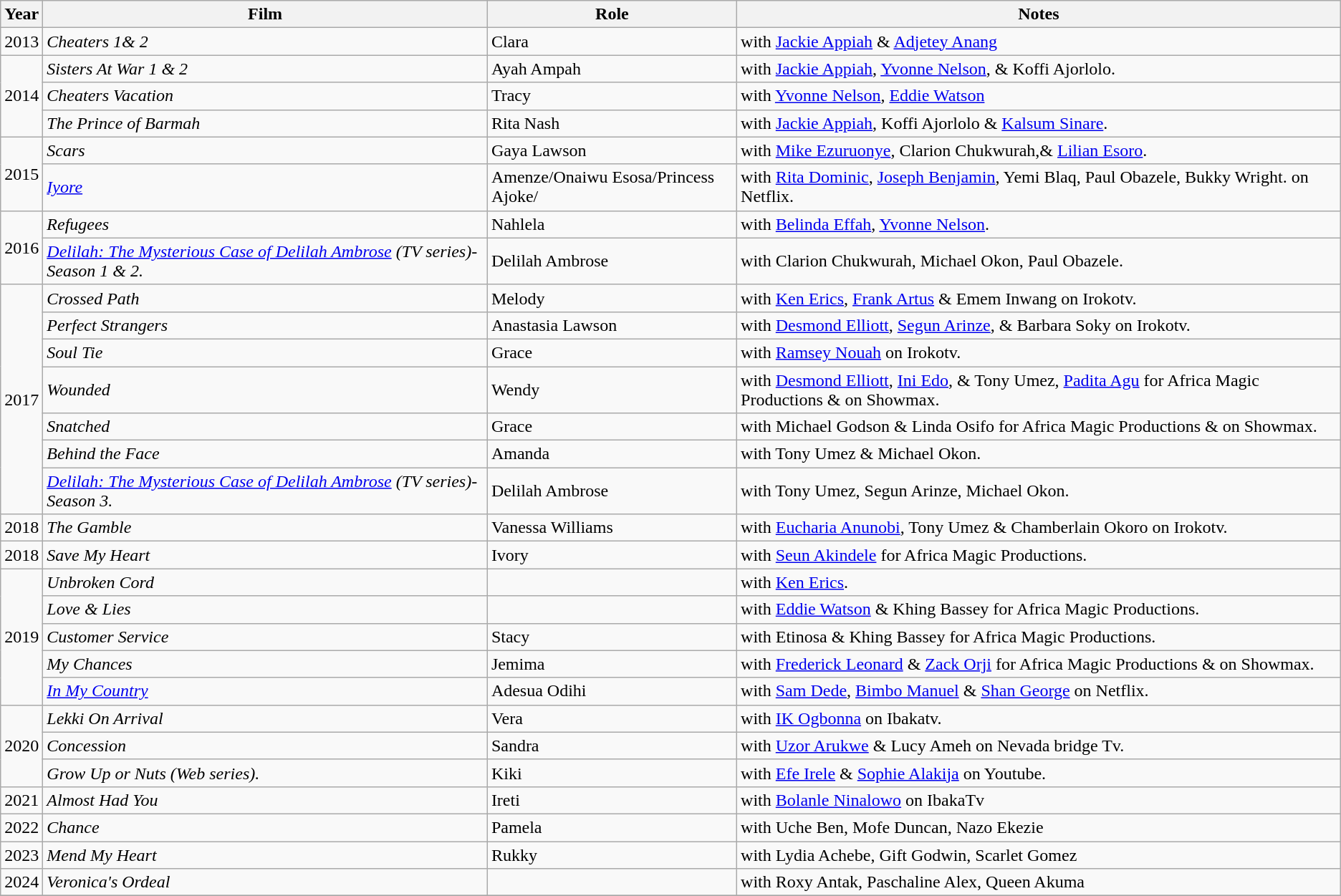<table class="wikitable">
<tr align="center">
<th>Year</th>
<th>Film</th>
<th>Role</th>
<th class="unsortable">Notes</th>
</tr>
<tr>
<td rowspan = "1">2013</td>
<td><em>Cheaters 1& 2</em></td>
<td>Clara</td>
<td>with <a href='#'>Jackie Appiah</a> & <a href='#'>Adjetey Anang</a></td>
</tr>
<tr>
<td rowspan = "3">2014</td>
<td><em>Sisters At War 1 & 2</em></td>
<td>Ayah Ampah</td>
<td>with <a href='#'>Jackie Appiah</a>, <a href='#'>Yvonne Nelson</a>, & Koffi Ajorlolo.</td>
</tr>
<tr>
<td><em>Cheaters Vacation</em></td>
<td>Tracy</td>
<td>with <a href='#'>Yvonne Nelson</a>, <a href='#'>Eddie Watson</a></td>
</tr>
<tr>
<td><em>The Prince of Barmah</em></td>
<td>Rita Nash</td>
<td>with <a href='#'>Jackie Appiah</a>, Koffi Ajorlolo & <a href='#'>Kalsum Sinare</a>.</td>
</tr>
<tr>
<td rowspan = "2">2015</td>
<td><em>Scars</em></td>
<td>Gaya Lawson</td>
<td>with <a href='#'>Mike Ezuruonye</a>, Clarion Chukwurah,& <a href='#'>Lilian Esoro</a>.</td>
</tr>
<tr>
<td><em><a href='#'>Iyore</a></em></td>
<td>Amenze/Onaiwu Esosa/Princess Ajoke/</td>
<td>with <a href='#'>Rita Dominic</a>, <a href='#'>Joseph Benjamin</a>, Yemi Blaq, Paul Obazele, Bukky Wright. on Netflix.</td>
</tr>
<tr>
<td rowspan = "2">2016</td>
<td><em>Refugees</em></td>
<td>Nahlela</td>
<td>with <a href='#'>Belinda Effah</a>, <a href='#'>Yvonne Nelson</a>.</td>
</tr>
<tr>
<td><em><a href='#'>Delilah: The Mysterious Case of Delilah Ambrose</a> (TV series)-Season 1 & 2.</em></td>
<td>Delilah Ambrose</td>
<td>with Clarion Chukwurah, Michael Okon, Paul Obazele.</td>
</tr>
<tr>
<td rowspan = "7">2017</td>
<td><em>Crossed Path</em></td>
<td>Melody</td>
<td>with <a href='#'>Ken Erics</a>, <a href='#'>Frank Artus</a> & Emem Inwang on Irokotv.</td>
</tr>
<tr>
<td><em>Perfect Strangers</em></td>
<td>Anastasia Lawson</td>
<td>with <a href='#'>Desmond Elliott</a>, <a href='#'>Segun Arinze</a>, & Barbara Soky on Irokotv.</td>
</tr>
<tr>
<td><em>Soul Tie</em></td>
<td>Grace</td>
<td>with <a href='#'>Ramsey Nouah</a> on Irokotv.</td>
</tr>
<tr>
<td><em>Wounded</em></td>
<td>Wendy</td>
<td>with <a href='#'>Desmond Elliott</a>, <a href='#'>Ini Edo</a>, & Tony Umez, <a href='#'>Padita Agu</a> for Africa Magic Productions & on Showmax.</td>
</tr>
<tr>
<td><em>Snatched</em></td>
<td>Grace</td>
<td>with Michael Godson & Linda Osifo for Africa Magic Productions & on Showmax.</td>
</tr>
<tr>
<td><em>Behind the Face</em></td>
<td>Amanda</td>
<td>with Tony Umez & Michael Okon.</td>
</tr>
<tr>
<td><em><a href='#'>Delilah: The Mysterious Case of Delilah Ambrose</a> (TV series)-Season 3.</em></td>
<td>Delilah Ambrose</td>
<td>with Tony Umez, Segun Arinze, Michael Okon.</td>
</tr>
<tr>
<td>2018</td>
<td><em>The Gamble</em></td>
<td>Vanessa Williams</td>
<td>with <a href='#'>Eucharia Anunobi</a>, Tony Umez & Chamberlain Okoro on Irokotv.</td>
</tr>
<tr>
<td>2018</td>
<td><em>Save My Heart</em></td>
<td>Ivory</td>
<td>with <a href='#'>Seun Akindele</a> for Africa Magic Productions.</td>
</tr>
<tr>
<td rowspan = "5">2019</td>
<td><em>Unbroken Cord</em></td>
<td></td>
<td>with <a href='#'>Ken Erics</a>.</td>
</tr>
<tr>
<td><em>Love & Lies</em></td>
<td></td>
<td>with <a href='#'>Eddie Watson</a> & Khing Bassey for Africa Magic Productions.</td>
</tr>
<tr>
<td><em>Customer Service</em></td>
<td>Stacy</td>
<td>with Etinosa & Khing Bassey for Africa Magic Productions.</td>
</tr>
<tr>
<td><em>My Chances</em></td>
<td>Jemima</td>
<td>with <a href='#'>Frederick Leonard</a> & <a href='#'>Zack Orji</a> for Africa Magic Productions & on Showmax.</td>
</tr>
<tr>
<td><em><a href='#'>In My Country</a></em></td>
<td>Adesua Odihi</td>
<td>with <a href='#'>Sam Dede</a>, <a href='#'>Bimbo Manuel</a> & <a href='#'>Shan George</a> on Netflix.</td>
</tr>
<tr>
<td rowspan = "3">2020</td>
<td><em>Lekki On Arrival</em></td>
<td>Vera</td>
<td>with <a href='#'>IK Ogbonna</a> on Ibakatv.</td>
</tr>
<tr>
<td><em>Concession</em></td>
<td>Sandra</td>
<td>with <a href='#'>Uzor Arukwe</a> & Lucy Ameh on Nevada bridge Tv.</td>
</tr>
<tr>
<td><em>Grow Up or Nuts (Web series).</em></td>
<td>Kiki</td>
<td>with <a href='#'>Efe Irele</a> & <a href='#'>Sophie Alakija</a> on Youtube.</td>
</tr>
<tr>
<td rowspan = "1">2021</td>
<td><em>Almost Had You</em></td>
<td>Ireti</td>
<td>with <a href='#'>Bolanle Ninalowo</a> on IbakaTv</td>
</tr>
<tr>
<td>2022</td>
<td><em>Chance</em></td>
<td>Pamela</td>
<td>with Uche Ben, Mofe Duncan, Nazo Ekezie</td>
</tr>
<tr>
<td>2023</td>
<td><em>Mend My Heart</em></td>
<td>Rukky</td>
<td>with Lydia Achebe, Gift Godwin, Scarlet Gomez</td>
</tr>
<tr>
<td>2024</td>
<td><em>Veronica's Ordeal</em></td>
<td></td>
<td>with Roxy Antak, Paschaline Alex, Queen Akuma</td>
</tr>
<tr>
</tr>
</table>
